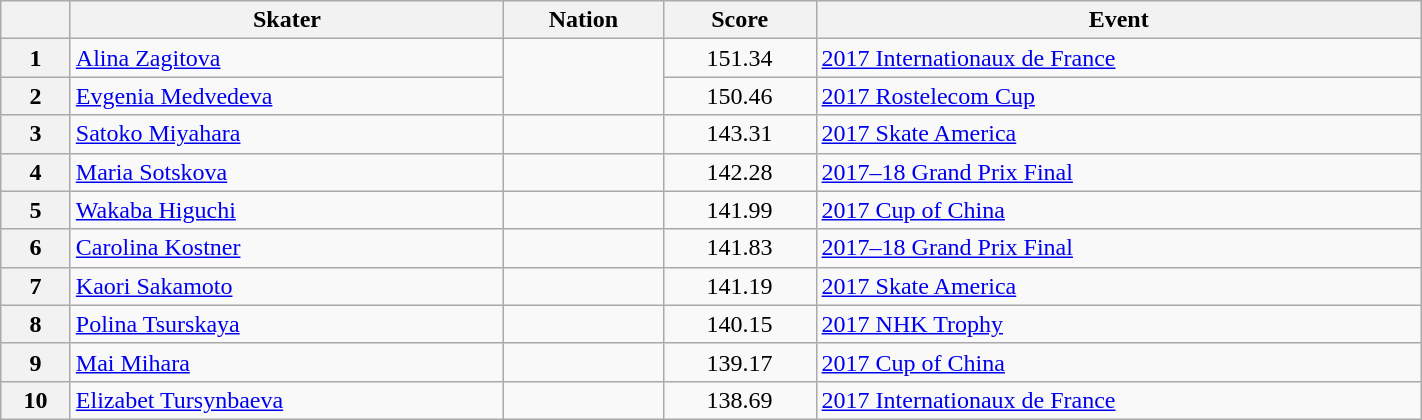<table class="wikitable sortable" style="text-align:left; width:75%">
<tr>
<th scope="col"></th>
<th scope="col">Skater</th>
<th scope="col">Nation</th>
<th scope="col">Score</th>
<th scope="col">Event</th>
</tr>
<tr>
<th scope="row">1</th>
<td><a href='#'>Alina Zagitova</a></td>
<td rowspan="2"></td>
<td style="text-align:center;">151.34</td>
<td><a href='#'>2017 Internationaux de France</a></td>
</tr>
<tr>
<th scope="row">2</th>
<td><a href='#'>Evgenia Medvedeva</a></td>
<td style="text-align:center;">150.46</td>
<td><a href='#'>2017 Rostelecom Cup</a></td>
</tr>
<tr>
<th scope="row">3</th>
<td><a href='#'>Satoko Miyahara</a></td>
<td></td>
<td style="text-align:center;">143.31</td>
<td><a href='#'>2017 Skate America</a></td>
</tr>
<tr>
<th scope="row">4</th>
<td><a href='#'>Maria Sotskova</a></td>
<td></td>
<td style="text-align:center;">142.28</td>
<td><a href='#'>2017–18 Grand Prix Final</a></td>
</tr>
<tr>
<th scope="row">5</th>
<td><a href='#'>Wakaba Higuchi</a></td>
<td></td>
<td style="text-align:center;">141.99</td>
<td><a href='#'>2017 Cup of China</a></td>
</tr>
<tr>
<th scope="row">6</th>
<td><a href='#'>Carolina Kostner</a></td>
<td></td>
<td style="text-align:center;">141.83</td>
<td><a href='#'>2017–18 Grand Prix Final</a></td>
</tr>
<tr>
<th scope="row">7</th>
<td><a href='#'>Kaori Sakamoto</a></td>
<td></td>
<td style="text-align:center;">141.19</td>
<td><a href='#'>2017 Skate America</a></td>
</tr>
<tr>
<th scope="row">8</th>
<td><a href='#'>Polina Tsurskaya</a></td>
<td></td>
<td style="text-align:center;">140.15</td>
<td><a href='#'>2017 NHK Trophy</a></td>
</tr>
<tr>
<th scope="row">9</th>
<td><a href='#'>Mai Mihara</a></td>
<td></td>
<td style="text-align:center;">139.17</td>
<td><a href='#'>2017 Cup of China</a></td>
</tr>
<tr>
<th scope="row">10</th>
<td><a href='#'>Elizabet Tursynbaeva</a></td>
<td></td>
<td style="text-align:center;">138.69</td>
<td><a href='#'>2017 Internationaux de France</a></td>
</tr>
</table>
